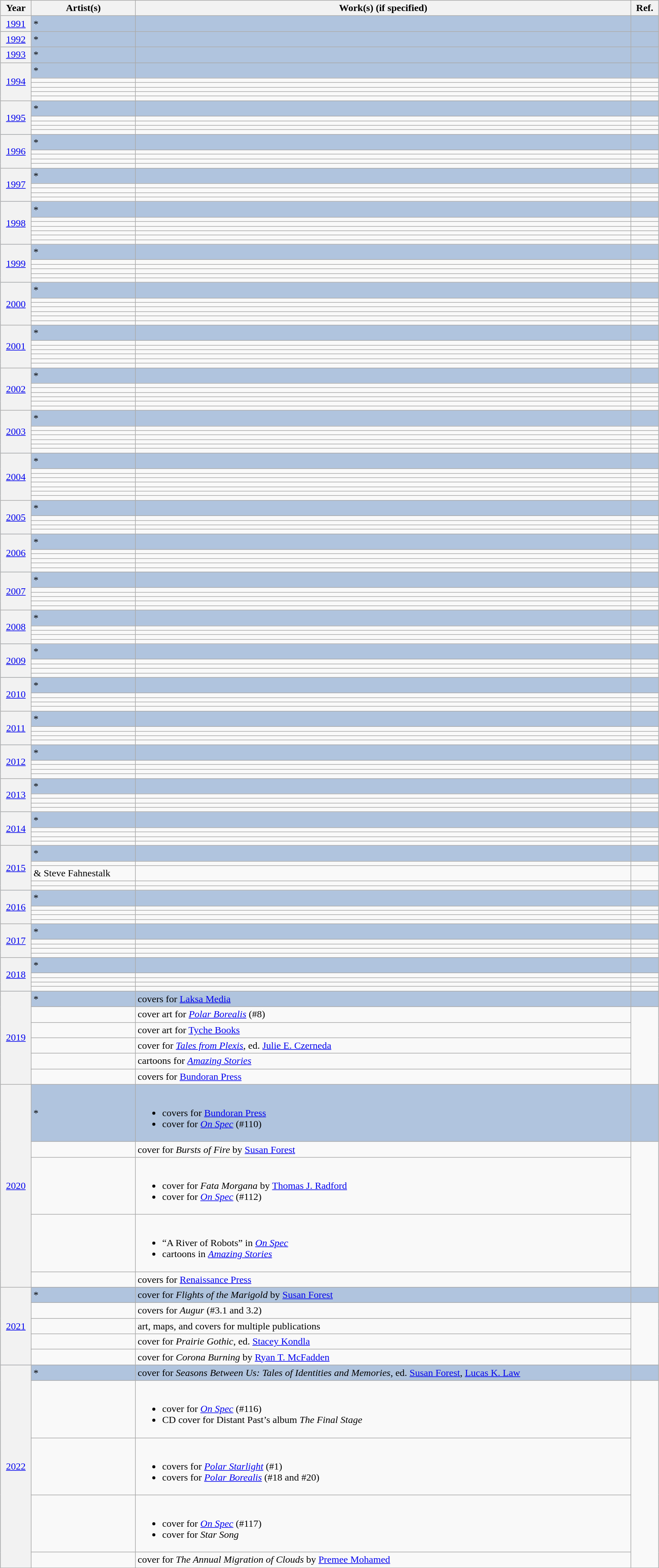<table class="sortable wikitable" width="85%" cellpadding="4" style="margin: 1em auto 1em auto">
<tr>
<th scope="col">Year</th>
<th scope="col">Artist(s)</th>
<th scope="col">Work(s) (if specified)</th>
<th class="unsortable">Ref.</th>
</tr>
<tr style="background:#B0C4DE;">
<th scope="row" align="center" style="font-weight:normal;"><a href='#'>1991</a></th>
<td>*</td>
<td></td>
<td align="center"></td>
</tr>
<tr style="background:#B0C4DE;">
<th scope="row" align="center" style="font-weight:normal;"><a href='#'>1992</a></th>
<td>*</td>
<td></td>
<td align="center"></td>
</tr>
<tr style="background:#B0C4DE;">
<th scope="row" align="center" style="font-weight:normal;"><a href='#'>1993</a></th>
<td>*</td>
<td></td>
<td align="center"></td>
</tr>
<tr style="background:#B0C4DE;">
<th rowspan="6" scope="row" align="center" style="font-weight:normal;"><a href='#'>1994</a></th>
<td>*</td>
<td></td>
<td align="center"></td>
</tr>
<tr>
<td></td>
<td></td>
<td align="center"></td>
</tr>
<tr>
<td></td>
<td></td>
<td align="center"></td>
</tr>
<tr>
<td></td>
<td></td>
<td align="center"></td>
</tr>
<tr>
<td></td>
<td></td>
<td align="center"></td>
</tr>
<tr>
<td></td>
<td></td>
<td align="center"></td>
</tr>
<tr style="background:#B0C4DE;">
<th rowspan="5" scope="row" align="center" style="font-weight:normal;"><a href='#'>1995</a></th>
<td>*</td>
<td></td>
<td align="center"></td>
</tr>
<tr>
<td></td>
<td></td>
<td align="center"></td>
</tr>
<tr>
<td></td>
<td></td>
<td align="center"></td>
</tr>
<tr>
<td></td>
<td></td>
<td align="center"></td>
</tr>
<tr>
<td></td>
<td></td>
<td align="center"></td>
</tr>
<tr style="background:#B0C4DE;">
<th rowspan="5" scope="row" align="center" style="font-weight:normal;"><a href='#'>1996</a></th>
<td>*</td>
<td></td>
<td align="center"></td>
</tr>
<tr>
<td></td>
<td></td>
<td align="center"></td>
</tr>
<tr>
<td></td>
<td></td>
<td align="center"></td>
</tr>
<tr>
<td></td>
<td></td>
<td align="center"></td>
</tr>
<tr>
<td></td>
<td></td>
<td align="center"></td>
</tr>
<tr style="background:#B0C4DE;">
<th rowspan="5" scope="row" align="center" style="font-weight:normal;"><a href='#'>1997</a></th>
<td>*</td>
<td></td>
<td align="center"></td>
</tr>
<tr>
<td></td>
<td></td>
<td align="center"></td>
</tr>
<tr>
<td></td>
<td></td>
<td align="center"></td>
</tr>
<tr>
<td></td>
<td></td>
<td align="center"></td>
</tr>
<tr>
<td></td>
<td></td>
<td align="center"></td>
</tr>
<tr style="background:#B0C4DE;">
<th rowspan="7" scope="row" align="center" style="font-weight:normal;"><a href='#'>1998</a></th>
<td>*</td>
<td></td>
<td align="center"></td>
</tr>
<tr>
<td></td>
<td></td>
<td align="center"></td>
</tr>
<tr>
<td></td>
<td></td>
<td align="center"></td>
</tr>
<tr>
<td></td>
<td></td>
<td align="center"></td>
</tr>
<tr>
<td></td>
<td></td>
<td align="center"></td>
</tr>
<tr>
<td></td>
<td></td>
<td align="center"></td>
</tr>
<tr>
<td></td>
<td></td>
<td align="center"></td>
</tr>
<tr style="background:#B0C4DE;">
<th rowspan="6" scope="row" align="center" style="font-weight:normal;"><a href='#'>1999</a></th>
<td>*</td>
<td></td>
<td align="center"></td>
</tr>
<tr>
<td></td>
<td></td>
<td align="center"></td>
</tr>
<tr>
<td></td>
<td></td>
<td align="center"></td>
</tr>
<tr>
<td></td>
<td></td>
<td align="center"></td>
</tr>
<tr>
<td></td>
<td></td>
<td align="center"></td>
</tr>
<tr>
<td></td>
<td></td>
<td align="center"></td>
</tr>
<tr style="background:#B0C4DE;">
<th rowspan="7" scope="row" align="center" style="font-weight:normal;"><a href='#'>2000</a></th>
<td>*</td>
<td></td>
<td align="center"></td>
</tr>
<tr>
<td></td>
<td></td>
<td align="center"></td>
</tr>
<tr>
<td></td>
<td></td>
<td align="center"></td>
</tr>
<tr>
<td></td>
<td></td>
<td align="center"></td>
</tr>
<tr>
<td></td>
<td></td>
<td align="center"></td>
</tr>
<tr>
<td></td>
<td></td>
<td align="center"></td>
</tr>
<tr>
<td></td>
<td></td>
<td align="center"></td>
</tr>
<tr style="background:#B0C4DE;">
<th rowspan="7" scope="row" align="center" style="font-weight:normal;"><a href='#'>2001</a></th>
<td>*</td>
<td></td>
<td align="center"></td>
</tr>
<tr>
<td></td>
<td></td>
<td align="center"></td>
</tr>
<tr>
<td></td>
<td></td>
<td align="center"></td>
</tr>
<tr>
<td></td>
<td></td>
<td align="center"></td>
</tr>
<tr>
<td></td>
<td></td>
<td align="center"></td>
</tr>
<tr>
<td></td>
<td></td>
<td align="center"></td>
</tr>
<tr>
<td></td>
<td></td>
<td align="center"></td>
</tr>
<tr style="background:#B0C4DE;">
<th rowspan="7" scope="row" align="center" style="font-weight:normal;"><a href='#'>2002</a></th>
<td>*</td>
<td></td>
<td align="center"></td>
</tr>
<tr>
<td></td>
<td></td>
<td align="center"></td>
</tr>
<tr>
<td></td>
<td></td>
<td align="center"></td>
</tr>
<tr>
<td></td>
<td></td>
<td align="center"></td>
</tr>
<tr>
<td></td>
<td></td>
<td align="center"></td>
</tr>
<tr>
<td></td>
<td></td>
<td align="center"></td>
</tr>
<tr>
<td></td>
<td></td>
<td align="center"></td>
</tr>
<tr style="background:#B0C4DE;">
<th rowspan="7" scope="row" align="center" style="font-weight:normal;"><a href='#'>2003</a></th>
<td>*</td>
<td></td>
<td align="center"></td>
</tr>
<tr>
<td></td>
<td></td>
<td align="center"></td>
</tr>
<tr>
<td></td>
<td></td>
<td align="center"></td>
</tr>
<tr>
<td></td>
<td></td>
<td align="center"></td>
</tr>
<tr>
<td></td>
<td></td>
<td align="center"></td>
</tr>
<tr>
<td></td>
<td></td>
<td align="center"></td>
</tr>
<tr>
<td></td>
<td></td>
<td align="center"></td>
</tr>
<tr style="background:#B0C4DE;">
<th rowspan="8" scope="row" align="center" style="font-weight:normal;"><a href='#'>2004</a></th>
<td>*</td>
<td></td>
<td align="center"></td>
</tr>
<tr>
<td></td>
<td></td>
<td align="center"></td>
</tr>
<tr>
<td></td>
<td></td>
<td align="center"></td>
</tr>
<tr>
<td></td>
<td></td>
<td align="center"></td>
</tr>
<tr>
<td></td>
<td></td>
<td align="center"></td>
</tr>
<tr>
<td></td>
<td></td>
<td align="center"></td>
</tr>
<tr>
<td></td>
<td></td>
<td align="center"></td>
</tr>
<tr>
<td></td>
<td></td>
<td align="center"></td>
</tr>
<tr style="background:#B0C4DE;">
<th rowspan="5" scope="row" align="center" style="font-weight:normal;"><a href='#'>2005</a></th>
<td>*</td>
<td></td>
<td align="center"></td>
</tr>
<tr>
<td></td>
<td></td>
<td align="center"></td>
</tr>
<tr>
<td></td>
<td></td>
<td align="center"></td>
</tr>
<tr>
<td></td>
<td></td>
<td align="center"></td>
</tr>
<tr>
<td></td>
<td></td>
<td align="center"></td>
</tr>
<tr style="background:#B0C4DE;">
<th rowspan="6" scope="row" align="center" style="font-weight:normal;"><a href='#'>2006</a></th>
<td>*</td>
<td></td>
<td align="center"></td>
</tr>
<tr>
<td></td>
<td></td>
<td align="center"></td>
</tr>
<tr>
<td></td>
<td></td>
<td align="center"></td>
</tr>
<tr>
<td></td>
<td></td>
<td align="center"></td>
</tr>
<tr>
<td></td>
<td></td>
<td align="center"></td>
</tr>
<tr>
<td></td>
<td></td>
<td align="center"></td>
</tr>
<tr style="background:#B0C4DE;">
<th rowspan="6" scope="row" align="center" style="font-weight:normal;"><a href='#'>2007</a></th>
<td>*</td>
<td></td>
<td align="center"></td>
</tr>
<tr>
<td></td>
<td></td>
<td align="center"></td>
</tr>
<tr>
<td></td>
<td></td>
<td align="center"></td>
</tr>
<tr>
<td></td>
<td></td>
<td align="center"></td>
</tr>
<tr>
<td></td>
<td></td>
<td align="center"></td>
</tr>
<tr>
<td></td>
<td></td>
<td align="center"></td>
</tr>
<tr style="background:#B0C4DE;">
<th rowspan="5" scope="row" align="center" style="font-weight:normal;"><a href='#'>2008</a></th>
<td>*</td>
<td></td>
<td align="center"></td>
</tr>
<tr>
<td></td>
<td></td>
<td align="center"></td>
</tr>
<tr>
<td></td>
<td></td>
<td align="center"></td>
</tr>
<tr>
<td></td>
<td></td>
<td align="center"></td>
</tr>
<tr>
<td></td>
<td></td>
<td align="center"></td>
</tr>
<tr style="background:#B0C4DE;">
<th rowspan="5" scope="row" align="center" style="font-weight:normal;"><a href='#'>2009</a></th>
<td>*</td>
<td></td>
<td align="center"></td>
</tr>
<tr>
<td></td>
<td></td>
<td align="center"></td>
</tr>
<tr>
<td></td>
<td></td>
<td align="center"></td>
</tr>
<tr>
<td></td>
<td></td>
<td align="center"></td>
</tr>
<tr>
<td></td>
<td></td>
<td align="center"></td>
</tr>
<tr style="background:#B0C4DE;">
<th rowspan="5" scope="row" align="center" style="font-weight:normal;"><a href='#'>2010</a></th>
<td>*</td>
<td></td>
<td align="center"></td>
</tr>
<tr>
<td></td>
<td></td>
<td align="center"></td>
</tr>
<tr>
<td></td>
<td></td>
<td align="center"></td>
</tr>
<tr>
<td></td>
<td></td>
<td align="center"></td>
</tr>
<tr>
<td></td>
<td></td>
<td align="center"></td>
</tr>
<tr style="background:#B0C4DE;">
<th rowspan="5" scope="row" align="center" style="font-weight:normal;"><a href='#'>2011</a></th>
<td>*</td>
<td></td>
<td align="center"></td>
</tr>
<tr>
<td></td>
<td></td>
<td align="center"></td>
</tr>
<tr>
<td></td>
<td></td>
<td align="center"></td>
</tr>
<tr>
<td></td>
<td></td>
<td align="center"></td>
</tr>
<tr>
<td></td>
<td></td>
<td align="center"></td>
</tr>
<tr style="background:#B0C4DE;">
<th rowspan="5" scope="row" align="center" style="font-weight:normal;"><a href='#'>2012</a></th>
<td>*</td>
<td></td>
<td align="center"></td>
</tr>
<tr>
<td></td>
<td></td>
<td align="center"></td>
</tr>
<tr>
<td></td>
<td></td>
<td align="center"></td>
</tr>
<tr>
<td></td>
<td></td>
<td align="center"></td>
</tr>
<tr>
<td></td>
<td></td>
<td align="center"></td>
</tr>
<tr style="background:#B0C4DE;">
<th rowspan="5" scope="row" align="center" style="font-weight:normal;"><a href='#'>2013</a></th>
<td>*</td>
<td></td>
<td align="center"></td>
</tr>
<tr>
<td></td>
<td></td>
<td align="center"></td>
</tr>
<tr>
<td></td>
<td></td>
<td align="center"></td>
</tr>
<tr>
<td></td>
<td></td>
<td align="center"></td>
</tr>
<tr>
<td></td>
<td></td>
<td align="center"></td>
</tr>
<tr style="background:#B0C4DE;">
<th rowspan="5" scope="row" align="center" style="font-weight:normal;"><a href='#'>2014</a></th>
<td>*</td>
<td></td>
<td align="center"></td>
</tr>
<tr>
<td></td>
<td></td>
<td align="center"></td>
</tr>
<tr>
<td></td>
<td></td>
<td align="center"></td>
</tr>
<tr>
<td></td>
<td></td>
<td align="center"></td>
</tr>
<tr>
<td></td>
<td></td>
<td align="center"></td>
</tr>
<tr style="background:#B0C4DE;">
<th rowspan="5" scope="row" align="center" style="font-weight:normal;"><a href='#'>2015</a></th>
<td>*</td>
<td></td>
<td align="center"></td>
</tr>
<tr>
<td></td>
<td></td>
<td align="center"></td>
</tr>
<tr>
<td> & Steve Fahnestalk</td>
<td></td>
<td align="center"></td>
</tr>
<tr>
<td></td>
<td></td>
<td align="center"></td>
</tr>
<tr>
<td></td>
<td></td>
<td align="center"></td>
</tr>
<tr style="background:#B0C4DE;">
<th rowspan="5" scope="row" align="center" style="font-weight:normal;"><a href='#'>2016</a></th>
<td>*</td>
<td></td>
<td align="center"></td>
</tr>
<tr>
<td></td>
<td></td>
<td align="center"></td>
</tr>
<tr>
<td></td>
<td></td>
<td align="center"></td>
</tr>
<tr>
<td></td>
<td></td>
<td align="center"></td>
</tr>
<tr>
<td></td>
<td></td>
<td align="center"></td>
</tr>
<tr style="background:#B0C4DE;">
<th rowspan="5" scope="row" align="center" style="font-weight:normal;"><a href='#'>2017</a></th>
<td>*</td>
<td></td>
<td align="center"></td>
</tr>
<tr>
<td></td>
<td></td>
<td align="center"></td>
</tr>
<tr>
<td></td>
<td></td>
<td align="center"></td>
</tr>
<tr>
<td></td>
<td></td>
<td align="center"></td>
</tr>
<tr>
<td></td>
<td></td>
<td align="center"></td>
</tr>
<tr style="background:#B0C4DE;">
<th rowspan="5" scope="row" align="center" style="font-weight:normal;"><a href='#'>2018</a></th>
<td>*</td>
<td></td>
<td align="center"></td>
</tr>
<tr>
<td></td>
<td></td>
<td align="center"></td>
</tr>
<tr>
<td></td>
<td></td>
<td align="center"></td>
</tr>
<tr>
<td></td>
<td></td>
<td align="center"></td>
</tr>
<tr>
<td></td>
<td></td>
<td align="center"></td>
</tr>
<tr style="background:#B0C4DE;">
<th rowspan="6" style="font-weight:normal;"><a href='#'>2019</a></th>
<td>*</td>
<td>covers for <a href='#'>Laksa Media</a></td>
<td align="center"></td>
</tr>
<tr>
<td></td>
<td>cover art for <em><a href='#'>Polar Borealis</a></em> (#8)</td>
<td align="center" rowspan="5"></td>
</tr>
<tr>
<td></td>
<td>cover art for <a href='#'>Tyche Books</a></td>
</tr>
<tr>
<td></td>
<td>cover for <em><a href='#'>Tales from Plexis</a></em>, ed. <a href='#'>Julie E. Czerneda</a></td>
</tr>
<tr>
<td></td>
<td>cartoons for <em><a href='#'>Amazing Stories</a></em></td>
</tr>
<tr>
<td></td>
<td>covers for <a href='#'>Bundoran Press</a></td>
</tr>
<tr style="background:#B0C4DE;">
<th rowspan="5" style="font-weight:normal;"><a href='#'>2020</a></th>
<td>*</td>
<td><br><ul><li>covers for <a href='#'>Bundoran Press</a></li><li>cover for <em><a href='#'>On Spec</a></em> (#110)</li></ul></td>
<td align="center"></td>
</tr>
<tr>
<td></td>
<td>cover for <em>Bursts of Fire</em> by <a href='#'>Susan Forest</a></td>
<td align="center" rowspan="4"></td>
</tr>
<tr>
<td></td>
<td><br><ul><li>cover for <em>Fata Morgana</em> by <a href='#'>Thomas J. Radford</a></li><li>cover for <em><a href='#'>On Spec</a></em> (#112)</li></ul></td>
</tr>
<tr>
<td></td>
<td><br><ul><li>“A River of Robots” in <em><a href='#'>On Spec</a></em></li><li>cartoons in <em><a href='#'>Amazing Stories</a></em></li></ul></td>
</tr>
<tr>
<td></td>
<td>covers for <a href='#'>Renaissance Press</a></td>
</tr>
<tr style="background:#B0C4DE;">
<th rowspan="5" style="font-weight:normal;"><a href='#'>2021</a></th>
<td>*</td>
<td>cover for <em>Flights of the Marigold</em> by <a href='#'>Susan Forest</a></td>
<td align="center"></td>
</tr>
<tr>
<td></td>
<td>covers for <em>Augur</em> (#3.1 and 3.2)</td>
<td align="center" rowspan="4"></td>
</tr>
<tr>
<td></td>
<td>art, maps, and covers for multiple publications</td>
</tr>
<tr>
<td></td>
<td>cover for <em>Prairie Gothic</em>, ed. <a href='#'>Stacey Kondla</a></td>
</tr>
<tr>
<td></td>
<td>cover for <em>Corona Burning</em> by <a href='#'>Ryan T. McFadden</a></td>
</tr>
<tr style="background:#B0C4DE;">
<th rowspan="5" style="font-weight:normal;"><a href='#'>2022</a></th>
<td>*</td>
<td>cover for <em>Seasons Between Us: Tales of Identities and Memories</em>, ed. <a href='#'>Susan Forest</a>, <a href='#'>Lucas K. Law</a></td>
<td align="center"></td>
</tr>
<tr>
<td></td>
<td><br><ul><li>cover for <em><a href='#'>On Spec</a></em> (#116)</li><li>CD cover for Distant Past’s album <em>The Final Stage</em></li></ul></td>
<td rowspan="4"></td>
</tr>
<tr>
<td></td>
<td><br><ul><li>covers for <em><a href='#'>Polar Starlight</a></em> (#1)</li><li>covers for <em><a href='#'>Polar Borealis</a></em> (#18 and #20)</li></ul></td>
</tr>
<tr>
<td></td>
<td><br><ul><li>cover for <em><a href='#'>On Spec</a></em> (#117)</li><li>cover for <em>Star Song</em></li></ul></td>
</tr>
<tr>
<td></td>
<td>cover for <em>The Annual Migration of Clouds</em> by <a href='#'>Premee Mohamed</a></td>
</tr>
</table>
